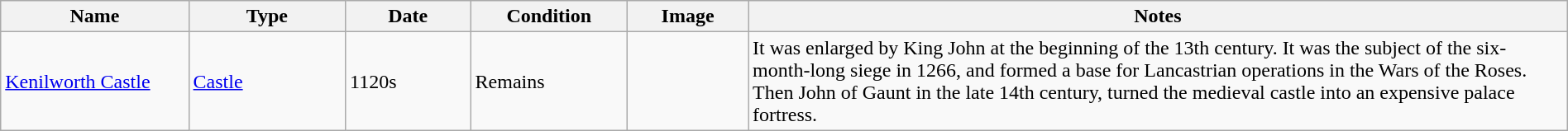<table class="wikitable sortable" width="100%">
<tr>
<th width="12%">Name</th>
<th width="10%">Type</th>
<th width="8%">Date</th>
<th width="10%">Condition</th>
<th class="unsortable" width="90px">Image</th>
<th class="unsortable">Notes</th>
</tr>
<tr>
<td><a href='#'>Kenilworth Castle</a></td>
<td><a href='#'>Castle</a></td>
<td>1120s</td>
<td>Remains</td>
<td></td>
<td>It was enlarged by King John at the beginning of the 13th century. It was the subject of the six-month-long siege in 1266, and formed a base for Lancastrian operations in the Wars of the Roses. Then John of Gaunt in the late 14th century, turned the medieval castle into an expensive palace fortress.</td>
</tr>
</table>
